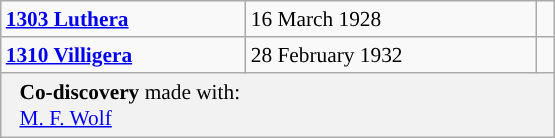<table class="wikitable" style="font-size: 89%; float: left; width: 26em; margin-right: 1em;">
<tr>
<td><strong><a href='#'>1303 Luthera</a></strong></td>
<td>16 March 1928</td>
<td></td>
</tr>
<tr>
<td><strong><a href='#'>1310 Villigera</a></strong></td>
<td>28 February 1932</td>
<td></td>
</tr>
<tr>
<th colspan=3 style="font-weight: normal; text-align: left; padding: 4px 12px;"><strong>Co-discovery</strong> made with:<br> <a href='#'>M. F. Wolf</a></th>
</tr>
</table>
